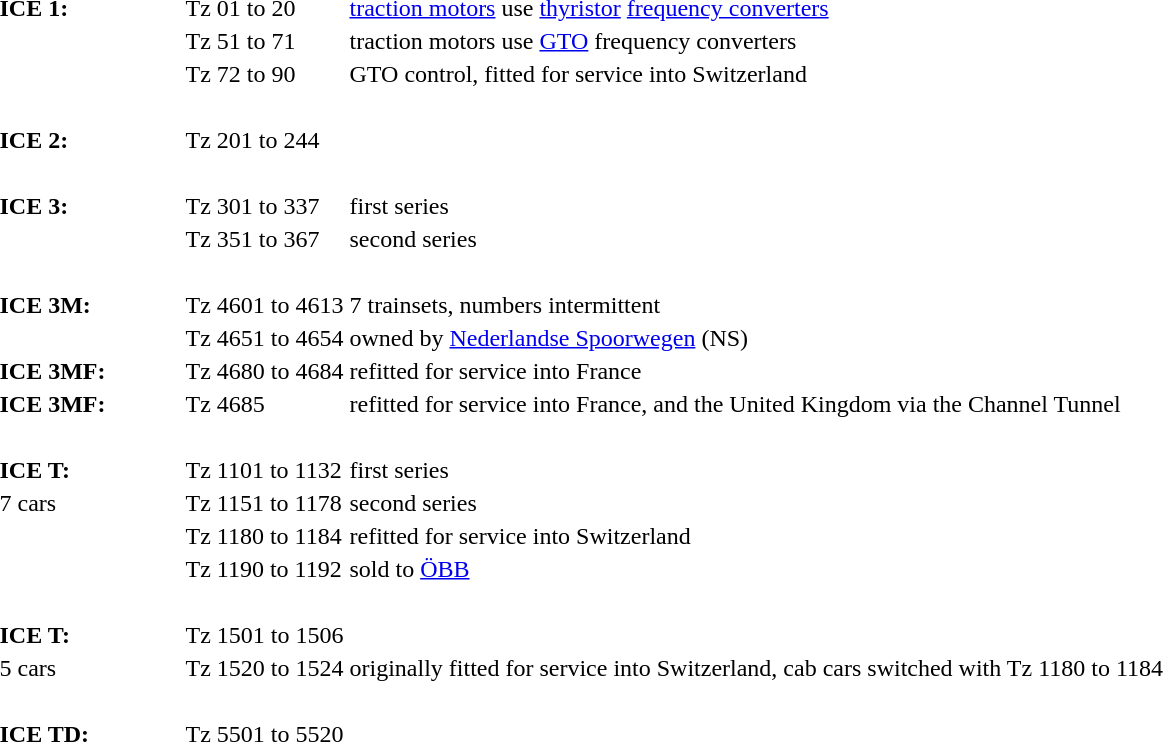<table>
<tr>
<th style="width:120px;"></th>
<th></th>
</tr>
<tr valign="top">
<td><strong>ICE 1:</strong></td>
<td>Tz 01 to 20</td>
<td><a href='#'>traction motors</a> use <a href='#'>thyristor</a> <a href='#'>frequency converters</a></td>
</tr>
<tr>
<td></td>
<td>Tz 51 to 71</td>
<td>traction motors use <a href='#'>GTO</a> frequency converters</td>
</tr>
<tr>
<td></td>
<td>Tz 72 to 90</td>
<td>GTO control, fitted for service into Switzerland</td>
</tr>
<tr valign="top">
<td colspan=3><br></td>
</tr>
<tr valign="top">
<td><strong>ICE 2:</strong></td>
<td>Tz 201 to 244</td>
<td></td>
</tr>
<tr valign="top">
<td colspan=3><br></td>
</tr>
<tr valign="top">
<td><strong>ICE 3:</strong></td>
<td>Tz 301 to 337</td>
<td>first series</td>
</tr>
<tr>
<td></td>
<td>Tz 351 to 367</td>
<td>second series</td>
</tr>
<tr valign="top">
<td colspan=3><br></td>
</tr>
<tr>
<td><strong>ICE 3M:</strong></td>
<td>Tz 4601 to 4613</td>
<td>7 trainsets, numbers intermittent</td>
</tr>
<tr>
<td></td>
<td>Tz 4651 to 4654</td>
<td>owned by <a href='#'>Nederlandse Spoorwegen</a> (NS)</td>
</tr>
<tr>
<td><strong>ICE 3MF:</strong></td>
<td>Tz 4680 to 4684</td>
<td>refitted for service into France</td>
</tr>
<tr>
<td><strong>ICE 3MF:</strong></td>
<td>Tz 4685</td>
<td>refitted for service into France, and the United Kingdom via the Channel Tunnel</td>
</tr>
<tr valign="top">
<td colspan=3><br></td>
</tr>
<tr valign="top">
<td><strong>ICE T:</strong></td>
<td>Tz 1101 to 1132</td>
<td>first series</td>
</tr>
<tr>
<td>7 cars</td>
<td>Tz 1151 to 1178</td>
<td>second series</td>
</tr>
<tr>
<td></td>
<td>Tz 1180 to 1184</td>
<td>refitted for service into Switzerland</td>
</tr>
<tr>
<td></td>
<td>Tz 1190 to 1192</td>
<td>sold to <a href='#'>ÖBB</a></td>
</tr>
<tr valign="top">
<td colspan=3><br></td>
</tr>
<tr>
<td><strong>ICE T:</strong></td>
<td>Tz 1501 to 1506</td>
<td></td>
</tr>
<tr>
<td>5 cars</td>
<td>Tz 1520 to 1524</td>
<td>originally fitted for service into Switzerland, cab cars switched with Tz 1180 to 1184</td>
</tr>
<tr valign="top">
<td colspan=3><br></td>
</tr>
<tr valign="top">
<td><strong>ICE TD:</strong></td>
<td>Tz 5501 to 5520</td>
<td></td>
</tr>
</table>
